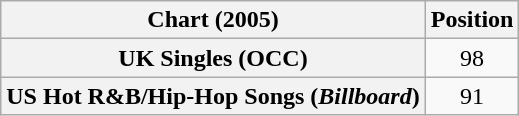<table class="wikitable sortable plainrowheaders" style="text-align:center">
<tr>
<th scope="col">Chart (2005)</th>
<th scope="col">Position</th>
</tr>
<tr>
<th scope="row">UK Singles (OCC)</th>
<td>98</td>
</tr>
<tr>
<th scope="row">US Hot R&B/Hip-Hop Songs (<em>Billboard</em>)</th>
<td>91</td>
</tr>
</table>
